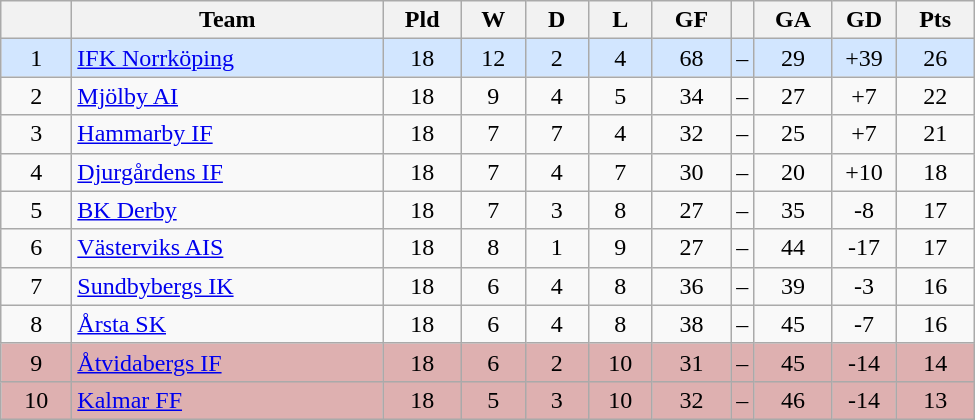<table class="wikitable" style="text-align: center;">
<tr>
<th style="width: 40px;"></th>
<th style="width: 200px;">Team</th>
<th style="width: 45px;">Pld</th>
<th style="width: 35px;">W</th>
<th style="width: 35px;">D</th>
<th style="width: 35px;">L</th>
<th style="width: 45px;">GF</th>
<th></th>
<th style="width: 45px;">GA</th>
<th style="width: 35px;">GD</th>
<th style="width: 45px;">Pts</th>
</tr>
<tr style="background: #d2e6ff">
<td>1</td>
<td style="text-align: left;"><a href='#'>IFK Norrköping</a></td>
<td>18</td>
<td>12</td>
<td>2</td>
<td>4</td>
<td>68</td>
<td>–</td>
<td>29</td>
<td>+39</td>
<td>26</td>
</tr>
<tr>
<td>2</td>
<td style="text-align: left;"><a href='#'>Mjölby AI</a></td>
<td>18</td>
<td>9</td>
<td>4</td>
<td>5</td>
<td>34</td>
<td>–</td>
<td>27</td>
<td>+7</td>
<td>22</td>
</tr>
<tr>
<td>3</td>
<td style="text-align: left;"><a href='#'>Hammarby IF</a></td>
<td>18</td>
<td>7</td>
<td>7</td>
<td>4</td>
<td>32</td>
<td>–</td>
<td>25</td>
<td>+7</td>
<td>21</td>
</tr>
<tr>
<td>4</td>
<td style="text-align: left;"><a href='#'>Djurgårdens IF</a></td>
<td>18</td>
<td>7</td>
<td>4</td>
<td>7</td>
<td>30</td>
<td>–</td>
<td>20</td>
<td>+10</td>
<td>18</td>
</tr>
<tr>
<td>5</td>
<td style="text-align: left;"><a href='#'>BK Derby</a></td>
<td>18</td>
<td>7</td>
<td>3</td>
<td>8</td>
<td>27</td>
<td>–</td>
<td>35</td>
<td>-8</td>
<td>17</td>
</tr>
<tr>
<td>6</td>
<td style="text-align: left;"><a href='#'>Västerviks AIS</a></td>
<td>18</td>
<td>8</td>
<td>1</td>
<td>9</td>
<td>27</td>
<td>–</td>
<td>44</td>
<td>-17</td>
<td>17</td>
</tr>
<tr>
<td>7</td>
<td style="text-align: left;"><a href='#'>Sundbybergs IK</a></td>
<td>18</td>
<td>6</td>
<td>4</td>
<td>8</td>
<td>36</td>
<td>–</td>
<td>39</td>
<td>-3</td>
<td>16</td>
</tr>
<tr>
<td>8</td>
<td style="text-align: left;"><a href='#'>Årsta SK</a></td>
<td>18</td>
<td>6</td>
<td>4</td>
<td>8</td>
<td>38</td>
<td>–</td>
<td>45</td>
<td>-7</td>
<td>16</td>
</tr>
<tr style="background: #deb0b0">
<td>9</td>
<td style="text-align: left;"><a href='#'>Åtvidabergs IF</a></td>
<td>18</td>
<td>6</td>
<td>2</td>
<td>10</td>
<td>31</td>
<td>–</td>
<td>45</td>
<td>-14</td>
<td>14</td>
</tr>
<tr style="background: #deb0b0">
<td>10</td>
<td style="text-align: left;"><a href='#'>Kalmar FF</a></td>
<td>18</td>
<td>5</td>
<td>3</td>
<td>10</td>
<td>32</td>
<td>–</td>
<td>46</td>
<td>-14</td>
<td>13</td>
</tr>
</table>
